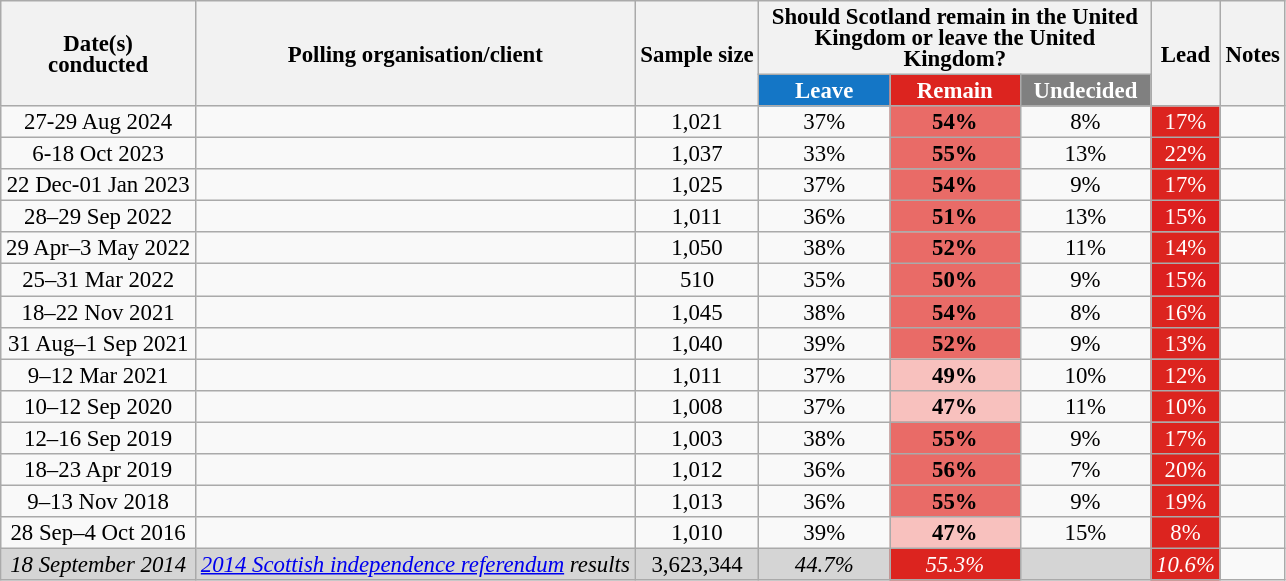<table class="wikitable sortable" style="text-align: center; line-height: 14px; font-size: 95%;">
<tr>
<th rowspan="2">Date(s)<br>conducted</th>
<th rowspan="2">Polling organisation/client</th>
<th rowspan="2">Sample size</th>
<th colspan="3">Should Scotland remain in the United Kingdom or leave the United Kingdom?</th>
<th rowspan="2">Lead</th>
<th rowspan="2">Notes</th>
</tr>
<tr>
<th class="unsortable" style="background:#1476c6; width: 80px; color: white;">Leave</th>
<th class="unsortable" style="background: #DC241F; width: 80px; color: white;">Remain</th>
<th class="unsortable" style="background: gray; width: 80px; color: white;">Undecided</th>
</tr>
<tr>
<td>27-29 Aug 2024</td>
<td></td>
<td>1,021</td>
<td>37%</td>
<td style="background: rgb(233, 107, 103);"><strong>54%</strong></td>
<td>8%</td>
<td style="background: #DC241F; color: white;">17%</td>
<td></td>
</tr>
<tr>
<td>6-18 Oct 2023</td>
<td></td>
<td>1,037</td>
<td>33%</td>
<td style="background: rgb(233, 107, 103);"><strong>55%</strong></td>
<td>13%</td>
<td style="background: #DC241F; color: white;">22%</td>
<td></td>
</tr>
<tr>
<td data-sort-value="2023-01-01">22 Dec-01 Jan 2023</td>
<td> </td>
<td>1,025</td>
<td>37%</td>
<td style="background: rgb(233, 107, 103);"><strong>54%</strong></td>
<td>9%</td>
<td style="background: #DC241F; color: white;">17%</td>
<td></td>
</tr>
<tr>
<td data-sort-value="2022-09-29">28–29 Sep 2022</td>
<td></td>
<td>1,011</td>
<td>36%</td>
<td style="background: rgb(233, 107, 103);"><strong>51%</strong></td>
<td>13%</td>
<td style="background: rgb(220, 31, 31); color: white;">15%</td>
<td></td>
</tr>
<tr>
<td data-sort-value="2022-05-03">29 Apr–3 May 2022</td>
<td></td>
<td>1,050</td>
<td>38%</td>
<td style="background: rgb(233, 107, 103);"><strong>52%</strong></td>
<td>11%</td>
<td style="background: #DC241F; color: white;">14%</td>
<td></td>
</tr>
<tr>
<td data-sort-value="2022-03-31">25–31 Mar 2022</td>
<td></td>
<td>510</td>
<td>35%</td>
<td style="background: rgb(233, 107, 103);"><strong>50%</strong></td>
<td>9%</td>
<td style="background: rgb(220, 31, 31); color: white;">15%</td>
<td></td>
</tr>
<tr>
<td data-sort-value="2021-11-22">18–22 Nov 2021</td>
<td></td>
<td>1,045</td>
<td>38%</td>
<td style="background: rgb(233, 107, 103);"><strong>54%</strong></td>
<td>8%</td>
<td style="background: #DC241F; color: white;">16%</td>
<td></td>
</tr>
<tr>
<td data-sort-value="2021-09-01">31 Aug–1 Sep 2021</td>
<td></td>
<td>1,040</td>
<td>39%</td>
<td style="background: rgb(233, 107, 103);"><strong>52%</strong></td>
<td>9%</td>
<td style="background: #DC241F; color: white;">13%</td>
<td></td>
</tr>
<tr>
<td data-sort-value="2021-03-12">9–12 Mar 2021</td>
<td></td>
<td>1,011</td>
<td>37%</td>
<td style="background: rgb(248, 193, 190);"><strong>49%</strong></td>
<td>10%</td>
<td style="background: #DC241F; color: white;">12%</td>
<td></td>
</tr>
<tr>
<td data-sort-value="2020-09-12">10–12 Sep 2020</td>
<td></td>
<td>1,008</td>
<td>37%</td>
<td style="background: rgb(248, 193, 190);"><strong>47%</strong></td>
<td>11%</td>
<td style="background: #DC241F; color: white;">10%</td>
<td></td>
</tr>
<tr>
<td data-sort-value="2019-09-16">12–16 Sep 2019</td>
<td></td>
<td>1,003</td>
<td>38%</td>
<td style="background: rgb(233, 107, 103);"><strong>55%</strong></td>
<td>9%</td>
<td style="background: #DC241F; color: white;">17%</td>
<td></td>
</tr>
<tr>
<td data-sort-value="2019-04-23">18–23 Apr 2019</td>
<td></td>
<td>1,012</td>
<td>36%</td>
<td style="background: rgb(233, 107, 103);"><strong>56%</strong></td>
<td>7%</td>
<td style="background: #DC241F; color: white;">20%</td>
<td></td>
</tr>
<tr>
<td data-sort-value="2018-11-13">9–13 Nov 2018</td>
<td></td>
<td>1,013</td>
<td>36%</td>
<td style="background: rgb(233, 107, 103);"><strong>55%</strong></td>
<td>9%</td>
<td style="background: #DC241F; color: white;">19%</td>
<td></td>
</tr>
<tr>
<td data-sort-value="2016-10-04">28 Sep–4 Oct 2016</td>
<td></td>
<td>1,010</td>
<td>39%</td>
<td style="background: rgb(248, 193, 190);"><strong>47%</strong></td>
<td>15%</td>
<td style="background: #DC241F; color: white;">8%</td>
<td></td>
</tr>
<tr>
<td data-sort-value="2014-09-18" style="background:#D5D5D5"><em>18 September 2014</em></td>
<td style="background:#D5D5D5"><em><a href='#'>2014 Scottish independence referendum</a> results</em></td>
<td style="background:#D5D5D5">3,623,344</td>
<td style="background:#D5D5D5"><em>44.7%</em></td>
<td style="background: #DC241F; color:white;"><em>55.3%</em></td>
<td style="background:#D5D5D5"></td>
<td style="background: #DC241F; color: white;"><em>10.6%</em></td>
<td></td>
</tr>
</table>
